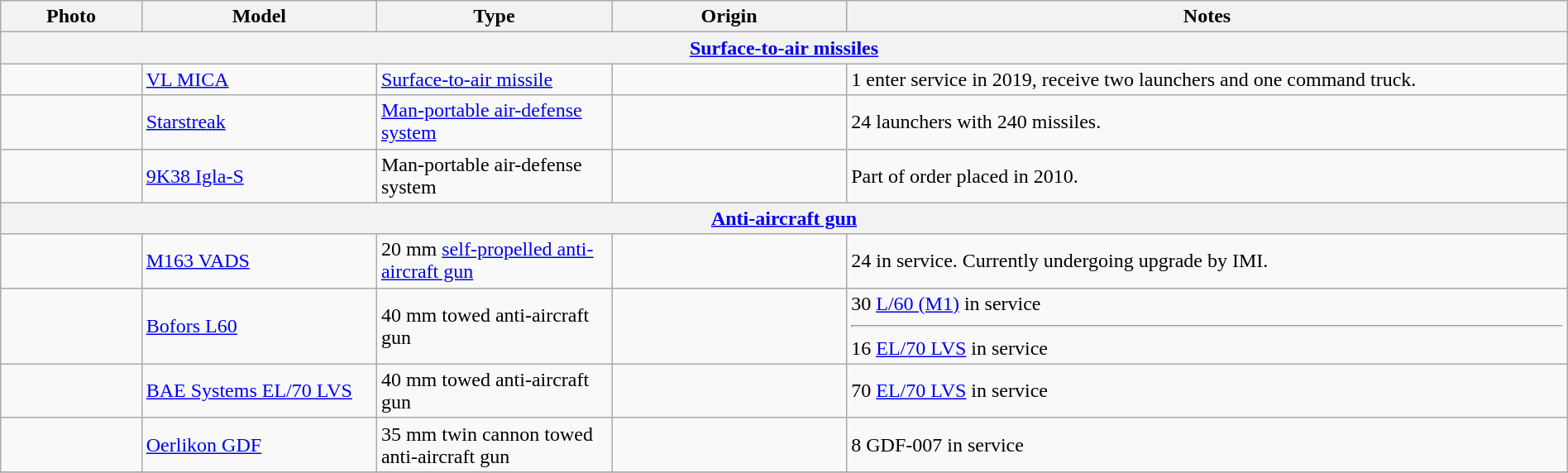<table class="wikitable" style="width:100%;">
<tr>
<th style="width:9%;">Photo</th>
<th style="width:15%;">Model</th>
<th style="width:15%;">Type</th>
<th style="width:15%;">Origin</th>
<th>Notes</th>
</tr>
<tr>
<th colspan="7"><a href='#'>Surface-to-air missiles</a></th>
</tr>
<tr>
<td></td>
<td><a href='#'>VL MICA</a></td>
<td><a href='#'>Surface-to-air missile</a></td>
<td></td>
<td>1 enter service in 2019, receive two launchers and one command truck.</td>
</tr>
<tr>
<td></td>
<td><a href='#'>Starstreak</a></td>
<td><a href='#'>Man-portable air-defense system</a></td>
<td></td>
<td>24 launchers with 240 missiles.</td>
</tr>
<tr>
<td></td>
<td><a href='#'>9K38 Igla-S</a></td>
<td>Man-portable air-defense system</td>
<td></td>
<td>Part of order placed in 2010.</td>
</tr>
<tr>
<th colspan="7"><a href='#'>Anti-aircraft gun</a></th>
</tr>
<tr>
<td></td>
<td><a href='#'>M163 VADS</a></td>
<td>20 mm <a href='#'>self-propelled anti-aircraft gun</a></td>
<td></td>
<td>24 in service. Currently undergoing upgrade by IMI.</td>
</tr>
<tr>
<td></td>
<td><a href='#'>Bofors L60</a></td>
<td>40 mm towed anti-aircraft gun</td>
<td></td>
<td>30 <a href='#'>L/60 (M1)</a> in service<hr>16 <a href='#'>EL/70 LVS</a> in service</td>
</tr>
<tr>
<td></td>
<td><a href='#'>BAE Systems EL/70 LVS</a></td>
<td>40 mm towed anti-aircraft gun</td>
<td></td>
<td>70 <a href='#'>EL/70 LVS</a> in service</td>
</tr>
<tr>
<td></td>
<td><a href='#'>Oerlikon GDF</a></td>
<td>35 mm twin cannon towed anti-aircraft gun</td>
<td></td>
<td>8 GDF-007 in service</td>
</tr>
<tr>
</tr>
</table>
